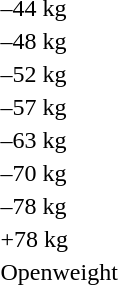<table>
<tr>
<td rowspan=2>–44 kg<br></td>
<td rowspan=2></td>
<td rowspan=2></td>
<td></td>
</tr>
<tr>
<td></td>
</tr>
<tr>
<td rowspan=2>–48 kg<br></td>
<td rowspan=2></td>
<td rowspan=2></td>
<td></td>
</tr>
<tr>
<td></td>
</tr>
<tr>
<td rowspan=2>–52 kg<br></td>
<td rowspan=2></td>
<td rowspan=2></td>
<td></td>
</tr>
<tr>
<td></td>
</tr>
<tr>
<td rowspan=2>–57 kg<br></td>
<td rowspan=2></td>
<td rowspan=2></td>
<td></td>
</tr>
<tr>
<td></td>
</tr>
<tr>
<td rowspan=2>–63 kg<br></td>
<td rowspan=2></td>
<td rowspan=2></td>
<td></td>
</tr>
<tr>
<td></td>
</tr>
<tr>
<td rowspan=2>–70 kg<br></td>
<td rowspan=2></td>
<td rowspan=2></td>
<td></td>
</tr>
<tr>
<td></td>
</tr>
<tr>
<td rowspan=2>–78 kg<br></td>
<td rowspan=2></td>
<td rowspan=2></td>
<td></td>
</tr>
<tr>
<td></td>
</tr>
<tr>
<td rowspan=2>+78 kg<br></td>
<td rowspan=2></td>
<td rowspan=2></td>
<td></td>
</tr>
<tr>
<td></td>
</tr>
<tr>
<td rowspan=2>Openweight<br></td>
<td rowspan=2></td>
<td rowspan=2></td>
<td></td>
</tr>
<tr>
<td></td>
</tr>
</table>
